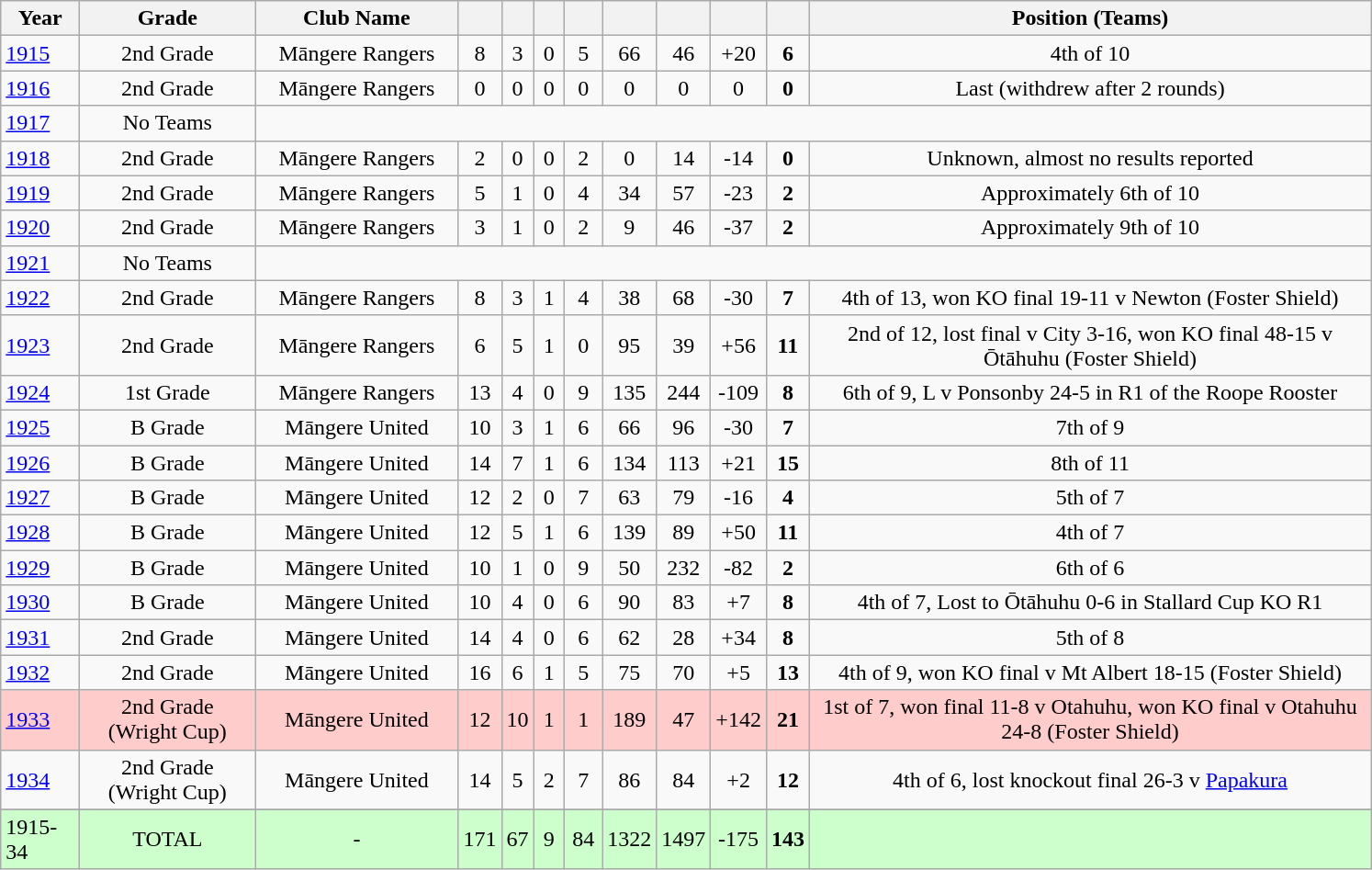<table class="wikitable" style="text-align:center;">
<tr>
<th width=50>Year</th>
<th width=120>Grade</th>
<th width=140>Club Name</th>
<th width="15"></th>
<th width="15"></th>
<th width="15"></th>
<th width="20"></th>
<th width="20"></th>
<th width="20"></th>
<th width="20"></th>
<th width="20"></th>
<th width=400>Position (Teams)</th>
</tr>
<tr>
<td style="text-align:left;"><a href='#'>1915</a></td>
<td>2nd Grade</td>
<td>Māngere Rangers</td>
<td>8</td>
<td>3</td>
<td>0</td>
<td>5</td>
<td>66</td>
<td>46</td>
<td>+20</td>
<td><strong>6</strong></td>
<td>4th of 10</td>
</tr>
<tr>
<td style="text-align:left;"><a href='#'>1916</a></td>
<td>2nd Grade</td>
<td>Māngere Rangers</td>
<td>0</td>
<td>0</td>
<td>0</td>
<td>0</td>
<td>0</td>
<td>0</td>
<td>0</td>
<td><strong>0</strong></td>
<td>Last (withdrew after 2 rounds)</td>
</tr>
<tr>
<td style="text-align:left;"><a href='#'>1917</a></td>
<td>No Teams</td>
</tr>
<tr>
<td style="text-align:left;"><a href='#'>1918</a></td>
<td>2nd Grade</td>
<td>Māngere Rangers</td>
<td>2</td>
<td>0</td>
<td>0</td>
<td>2</td>
<td>0</td>
<td>14</td>
<td>-14</td>
<td><strong>0</strong></td>
<td>Unknown, almost no results reported</td>
</tr>
<tr>
<td style="text-align:left;"><a href='#'>1919</a></td>
<td>2nd Grade</td>
<td>Māngere Rangers</td>
<td>5</td>
<td>1</td>
<td>0</td>
<td>4</td>
<td>34</td>
<td>57</td>
<td>-23</td>
<td><strong>2</strong></td>
<td>Approximately 6th of 10</td>
</tr>
<tr>
<td style="text-align:left;"><a href='#'>1920</a></td>
<td>2nd Grade</td>
<td>Māngere Rangers</td>
<td>3</td>
<td>1</td>
<td>0</td>
<td>2</td>
<td>9</td>
<td>46</td>
<td>-37</td>
<td><strong>2</strong></td>
<td>Approximately 9th of 10</td>
</tr>
<tr>
<td style="text-align:left;"><a href='#'>1921</a></td>
<td>No Teams</td>
</tr>
<tr>
<td style="text-align:left;"><a href='#'>1922</a></td>
<td>2nd Grade</td>
<td>Māngere Rangers</td>
<td>8</td>
<td>3</td>
<td>1</td>
<td>4</td>
<td>38</td>
<td>68</td>
<td>-30</td>
<td><strong>7</strong></td>
<td>4th of 13, won KO final 19-11 v Newton (Foster Shield)</td>
</tr>
<tr>
<td style="text-align:left;"><a href='#'>1923</a></td>
<td>2nd Grade</td>
<td>Māngere Rangers</td>
<td>6</td>
<td>5</td>
<td>1</td>
<td>0</td>
<td>95</td>
<td>39</td>
<td>+56</td>
<td><strong>11</strong></td>
<td>2nd of 12, lost final v City 3-16, won KO final 48-15 v Ōtāhuhu (Foster Shield)</td>
</tr>
<tr>
<td style="text-align:left;"><a href='#'>1924</a></td>
<td>1st Grade</td>
<td>Māngere Rangers</td>
<td>13</td>
<td>4</td>
<td>0</td>
<td>9</td>
<td>135</td>
<td>244</td>
<td>-109</td>
<td><strong>8</strong></td>
<td>6th of 9, L v Ponsonby 24-5 in R1 of the Roope Rooster</td>
</tr>
<tr>
<td style="text-align:left;"><a href='#'>1925</a></td>
<td>B Grade</td>
<td>Māngere United</td>
<td>10</td>
<td>3</td>
<td>1</td>
<td>6</td>
<td>66</td>
<td>96</td>
<td>-30</td>
<td><strong>7</strong></td>
<td>7th of 9</td>
</tr>
<tr>
<td style="text-align:left;"><a href='#'>1926</a></td>
<td>B Grade</td>
<td>Māngere United</td>
<td>14</td>
<td>7</td>
<td>1</td>
<td>6</td>
<td>134</td>
<td>113</td>
<td>+21</td>
<td><strong>15</strong></td>
<td>8th of 11</td>
</tr>
<tr>
<td style="text-align:left;"><a href='#'>1927</a></td>
<td>B Grade</td>
<td>Māngere United</td>
<td>12</td>
<td>2</td>
<td>0</td>
<td>7</td>
<td>63</td>
<td>79</td>
<td>-16</td>
<td><strong>4</strong></td>
<td>5th of 7</td>
</tr>
<tr>
<td style="text-align:left;"><a href='#'>1928</a></td>
<td>B Grade</td>
<td>Māngere United</td>
<td>12</td>
<td>5</td>
<td>1</td>
<td>6</td>
<td>139</td>
<td>89</td>
<td>+50</td>
<td><strong>11</strong></td>
<td>4th of 7</td>
</tr>
<tr>
<td style="text-align:left;"><a href='#'>1929</a></td>
<td>B Grade</td>
<td>Māngere United</td>
<td>10</td>
<td>1</td>
<td>0</td>
<td>9</td>
<td>50</td>
<td>232</td>
<td>-82</td>
<td><strong>2</strong></td>
<td>6th of 6</td>
</tr>
<tr>
<td style="text-align:left;"><a href='#'>1930</a></td>
<td>B Grade</td>
<td>Māngere United</td>
<td>10</td>
<td>4</td>
<td>0</td>
<td>6</td>
<td>90</td>
<td>83</td>
<td>+7</td>
<td><strong>8</strong></td>
<td>4th of 7, Lost to Ōtāhuhu 0-6 in Stallard Cup KO R1</td>
</tr>
<tr>
<td style="text-align:left;"><a href='#'>1931</a></td>
<td>2nd Grade</td>
<td>Māngere United</td>
<td>14</td>
<td>4</td>
<td>0</td>
<td>6</td>
<td>62</td>
<td>28</td>
<td>+34</td>
<td><strong>8</strong></td>
<td>5th of 8</td>
</tr>
<tr>
<td style="text-align:left;"><a href='#'>1932</a></td>
<td>2nd Grade</td>
<td>Māngere United</td>
<td>16</td>
<td>6</td>
<td>1</td>
<td>5</td>
<td>75</td>
<td>70</td>
<td>+5</td>
<td><strong>13</strong></td>
<td>4th of 9, won KO final v Mt Albert 18-15 (Foster Shield)</td>
</tr>
<tr style="background: #FFCCCC;">
<td style="text-align:left;"><a href='#'>1933</a></td>
<td>2nd Grade (Wright Cup)</td>
<td>Māngere United</td>
<td>12</td>
<td>10</td>
<td>1</td>
<td>1</td>
<td>189</td>
<td>47</td>
<td>+142</td>
<td><strong>21</strong></td>
<td>1st of 7, won final 11-8 v Otahuhu, won KO final v Otahuhu 24-8 (Foster Shield)</td>
</tr>
<tr>
<td style="text-align:left;"><a href='#'>1934</a></td>
<td>2nd Grade (Wright Cup)</td>
<td>Māngere United</td>
<td>14</td>
<td>5</td>
<td>2</td>
<td>7</td>
<td>86</td>
<td>84</td>
<td>+2</td>
<td><strong>12</strong></td>
<td>4th of 6, lost knockout final 26-3 v <a href='#'>Papakura</a></td>
</tr>
<tr>
</tr>
<tr style="background: #ccffcc;">
<td style="text-align:left;">1915-34</td>
<td>TOTAL</td>
<td>-</td>
<td>171</td>
<td>67</td>
<td>9</td>
<td>84</td>
<td>1322</td>
<td>1497</td>
<td>-175</td>
<td><strong>143</strong></td>
<td></td>
</tr>
</table>
